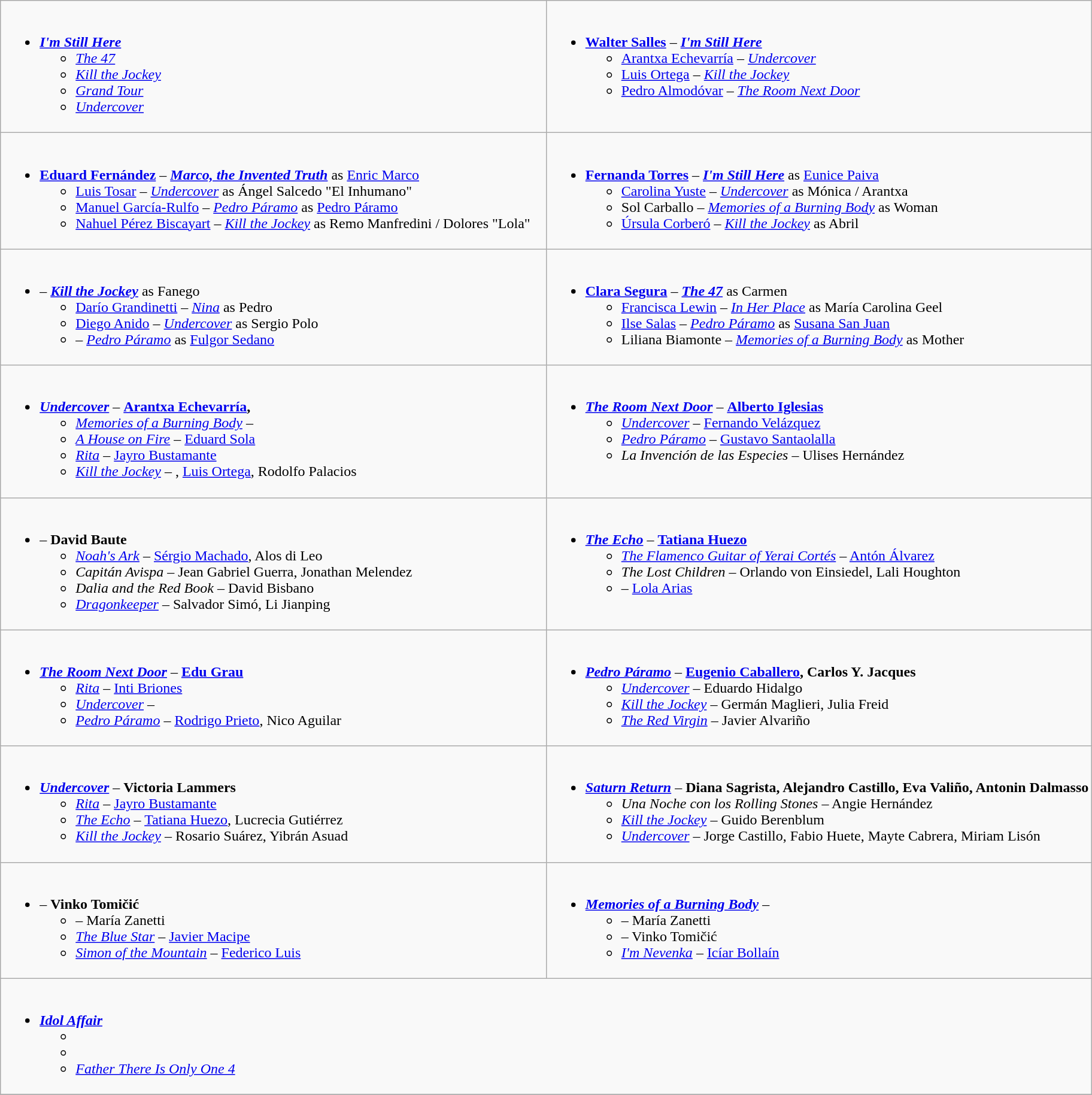<table role="presentation" class=wikitable>
<tr>
<td valign="top" style="vertical-align:top; width:50%;"><br><ul><li><strong><em><a href='#'>I'm Still Here</a></em></strong><ul><li><em><a href='#'>The 47</a></em></li><li><em><a href='#'>Kill the Jockey</a></em></li><li><em><a href='#'>Grand Tour</a></em></li><li><em><a href='#'>Undercover</a></em></li></ul></li></ul></td>
<td valign="top" style="vertical-align:top; width:50%;"><br><ul><li><strong><a href='#'>Walter Salles</a></strong> – <strong><em><a href='#'>I'm Still Here</a></em></strong><ul><li><a href='#'>Arantxa Echevarría</a> – <em><a href='#'>Undercover</a></em></li><li><a href='#'>Luis Ortega</a> – <em><a href='#'>Kill the Jockey</a></em></li><li><a href='#'>Pedro Almodóvar</a> – <em><a href='#'>The Room Next Door</a></em></li></ul></li></ul></td>
</tr>
<tr>
<td valign="top" style="vertical-align:top; width:50%;"><br><ul><li><strong><a href='#'>Eduard Fernández</a></strong> – <strong><em><a href='#'>Marco, the Invented Truth</a></em></strong> as <a href='#'>Enric Marco</a><ul><li><a href='#'>Luis Tosar</a> – <em><a href='#'>Undercover</a></em> as Ángel Salcedo "El Inhumano"</li><li><a href='#'>Manuel García-Rulfo</a> – <em><a href='#'>Pedro Páramo</a></em> as <a href='#'>Pedro Páramo</a></li><li><a href='#'>Nahuel Pérez Biscayart</a> – <em><a href='#'>Kill the Jockey</a></em> as Remo Manfredini / Dolores "Lola"</li></ul></li></ul></td>
<td valign="top" style="vertical-align:top; width:50%;"><br><ul><li><strong><a href='#'>Fernanda Torres</a></strong> – <strong><em><a href='#'>I'm Still Here</a></em></strong> as <a href='#'>Eunice Paiva</a><ul><li><a href='#'>Carolina Yuste</a> – <em><a href='#'>Undercover</a></em> as Mónica / Arantxa</li><li>Sol Carballo – <em><a href='#'>Memories of a Burning Body</a></em> as Woman</li><li><a href='#'>Úrsula Corberó</a> – <em><a href='#'>Kill the Jockey</a></em> as Abril</li></ul></li></ul></td>
</tr>
<tr>
<td valign="top" style="vertical-align:top; width:50%;"><br><ul><li><strong></strong> – <strong><em><a href='#'>Kill the Jockey</a></em></strong> as Fanego<ul><li><a href='#'>Darío Grandinetti</a> – <em><a href='#'>Nina</a></em> as Pedro</li><li><a href='#'>Diego Anido</a> – <em><a href='#'>Undercover</a></em> as Sergio Polo</li><li> – <em><a href='#'>Pedro Páramo</a></em> as <a href='#'>Fulgor Sedano</a></li></ul></li></ul></td>
<td valign="top" style="vertical-align:top; width:50%;"><br><ul><li><strong><a href='#'>Clara Segura</a></strong> – <strong><em><a href='#'>The 47</a></em></strong> as Carmen<ul><li><a href='#'>Francisca Lewin</a> – <em><a href='#'>In Her Place</a></em> as María Carolina Geel</li><li><a href='#'>Ilse Salas</a> – <em><a href='#'>Pedro Páramo</a></em> as <a href='#'>Susana San Juan</a></li><li>Liliana Biamonte – <em><a href='#'>Memories of a Burning Body</a></em> as Mother</li></ul></li></ul></td>
</tr>
<tr>
<td valign="top" style="vertical-align:top; width:50%;"><br><ul><li><strong><em><a href='#'>Undercover</a></em></strong> – <strong><a href='#'>Arantxa Echevarría</a>, </strong><ul><li><em><a href='#'>Memories of a Burning Body</a></em> – </li><li><em><a href='#'>A House on Fire</a></em> – <a href='#'>Eduard Sola</a></li><li><em><a href='#'>Rita</a></em> – <a href='#'>Jayro Bustamante</a></li><li><em><a href='#'>Kill the Jockey</a></em> – , <a href='#'>Luis Ortega</a>, Rodolfo Palacios</li></ul></li></ul></td>
<td valign="top" style="vertical-align:top; width:50%;"><br><ul><li><strong><em><a href='#'>The Room Next Door</a></em></strong> – <strong><a href='#'>Alberto Iglesias</a></strong><ul><li><em><a href='#'>Undercover</a></em> – <a href='#'>Fernando Velázquez</a></li><li><em><a href='#'>Pedro Páramo</a></em> – <a href='#'>Gustavo Santaolalla</a></li><li><em>La Invención de las Especies</em> – Ulises Hernández</li></ul></li></ul></td>
</tr>
<tr>
<td valign="top" style="vertical-align:top; width:50%;"><br><ul><li><strong><em></em></strong> – <strong>David Baute</strong><ul><li><em><a href='#'>Noah's Ark</a></em> – <a href='#'>Sérgio Machado</a>, Alos di Leo</li><li><em>Capitán Avispa</em> – Jean Gabriel Guerra, Jonathan Melendez</li><li><em>Dalia and the Red Book</em> – David Bisbano</li><li><em><a href='#'>Dragonkeeper</a></em> – Salvador Simó, Li Jianping</li></ul></li></ul></td>
<td valign="top" style="vertical-align:top; width:50%;"><br><ul><li><strong><em><a href='#'>The Echo</a></em></strong> – <strong><a href='#'>Tatiana Huezo</a></strong><ul><li><em><a href='#'>The Flamenco Guitar of Yerai Cortés</a></em> – <a href='#'>Antón Álvarez</a></li><li><em>The Lost Children</em> – Orlando von Einsiedel, Lali Houghton</li><li><em></em> – <a href='#'>Lola Arias</a></li></ul></li></ul></td>
</tr>
<tr>
<td valign="top" style="vertical-align:top; width:50%;"><br><ul><li><strong><em><a href='#'>The Room Next Door</a></em></strong> – <strong><a href='#'>Edu Grau</a></strong><ul><li><em><a href='#'>Rita</a></em> – <a href='#'>Inti Briones</a></li><li><em><a href='#'>Undercover</a></em> – </li><li><em><a href='#'>Pedro Páramo</a></em> – <a href='#'>Rodrigo Prieto</a>, Nico Aguilar</li></ul></li></ul></td>
<td valign="top" style="vertical-align:top; width:50%;"><br><ul><li><strong><em><a href='#'>Pedro Páramo</a></em></strong> – <strong><a href='#'>Eugenio Caballero</a>, Carlos Y. Jacques</strong><ul><li><em><a href='#'>Undercover</a></em> – Eduardo Hidalgo</li><li><em><a href='#'>Kill the Jockey</a></em> – Germán Maglieri, Julia Freid</li><li><em><a href='#'>The Red Virgin</a></em> – Javier Alvariño</li></ul></li></ul></td>
</tr>
<tr>
<td valign="top" style="vertical-align:top; width:50%;"><br><ul><li><strong><em><a href='#'>Undercover</a></em></strong> – <strong>Victoria Lammers</strong><ul><li><em><a href='#'>Rita</a></em> – <a href='#'>Jayro Bustamante</a></li><li><em><a href='#'>The Echo</a></em> – <a href='#'>Tatiana Huezo</a>, Lucrecia Gutiérrez</li><li><em><a href='#'>Kill the Jockey</a></em> – Rosario Suárez, Yibrán Asuad</li></ul></li></ul></td>
<td valign="top" style="vertical-align:top; width:50%;"><br><ul><li><strong><em><a href='#'>Saturn Return</a></em></strong> – <strong>Diana Sagrista, Alejandro Castillo, Eva Valiño, Antonin Dalmasso</strong><ul><li><em>Una Noche con los Rolling Stones</em> – Angie Hernández</li><li><em><a href='#'>Kill the Jockey</a></em> – Guido Berenblum</li><li><em><a href='#'>Undercover</a></em> – Jorge Castillo, Fabio Huete, Mayte Cabrera, Miriam Lisón</li></ul></li></ul></td>
</tr>
<tr>
<td valign="top" style="vertical-align:top; width:50%;"><br><ul><li><strong><em></em></strong> – <strong>Vinko Tomičić</strong><ul><li><em></em> – María Zanetti</li><li><em><a href='#'>The Blue Star</a></em> – <a href='#'>Javier Macipe</a></li><li><em><a href='#'>Simon of the Mountain</a></em> – <a href='#'>Federico Luis</a></li></ul></li></ul></td>
<td valign="top" style="vertical-align:top; width:50%;"><br><ul><li><strong><em><a href='#'>Memories of a Burning Body</a></em></strong> – <strong></strong><ul><li><em></em> – María Zanetti</li><li><em></em> – Vinko Tomičić</li><li><em><a href='#'>I'm Nevenka</a></em> – <a href='#'>Icíar Bollaín</a></li></ul></li></ul></td>
</tr>
<tr>
<td colspan = "2" valign="top" style="vertical-align:top; width:100%;"><br><ul><li><strong><em><a href='#'>Idol Affair</a></em></strong><ul><li><em></em></li><li><em></em></li><li><em><a href='#'>Father There Is Only One 4</a></em></li></ul></li></ul></td>
</tr>
<tr>
</tr>
</table>
